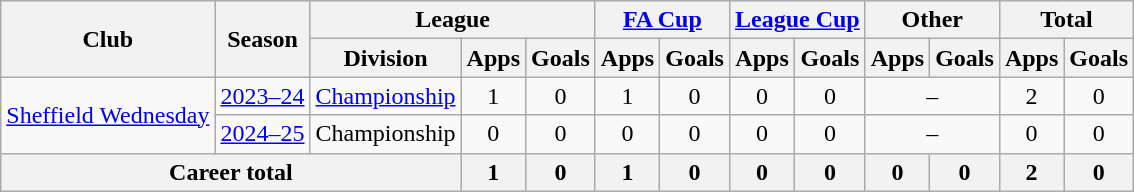<table class=wikitable style="text-align:center">
<tr>
<th rowspan=2>Club</th>
<th rowspan=2>Season</th>
<th colspan=3>League</th>
<th colspan=2><a href='#'>FA Cup</a></th>
<th colspan=2><a href='#'>League Cup</a></th>
<th colspan=2>Other</th>
<th colspan=2>Total</th>
</tr>
<tr>
<th>Division</th>
<th>Apps</th>
<th>Goals</th>
<th>Apps</th>
<th>Goals</th>
<th>Apps</th>
<th>Goals</th>
<th>Apps</th>
<th>Goals</th>
<th>Apps</th>
<th>Goals</th>
</tr>
<tr>
<td rowspan="2"><a href='#'>Sheffield Wednesday</a></td>
<td><a href='#'>2023–24</a></td>
<td><a href='#'>Championship</a></td>
<td>1</td>
<td>0</td>
<td>1</td>
<td>0</td>
<td>0</td>
<td>0</td>
<td colspan="2">–</td>
<td>2</td>
<td>0</td>
</tr>
<tr>
<td><a href='#'>2024–25</a></td>
<td>Championship</td>
<td>0</td>
<td>0</td>
<td>0</td>
<td>0</td>
<td>0</td>
<td>0</td>
<td colspan="2">–</td>
<td>0</td>
<td>0</td>
</tr>
<tr>
<th colspan=3>Career total</th>
<th>1</th>
<th>0</th>
<th>1</th>
<th>0</th>
<th>0</th>
<th>0</th>
<th>0</th>
<th>0</th>
<th>2</th>
<th>0</th>
</tr>
</table>
